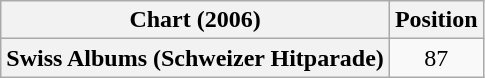<table class="wikitable plainrowheaders" style="text-align:center">
<tr>
<th scope="col">Chart (2006)</th>
<th scope="col">Position</th>
</tr>
<tr>
<th scope="row">Swiss Albums (Schweizer Hitparade)</th>
<td>87</td>
</tr>
</table>
